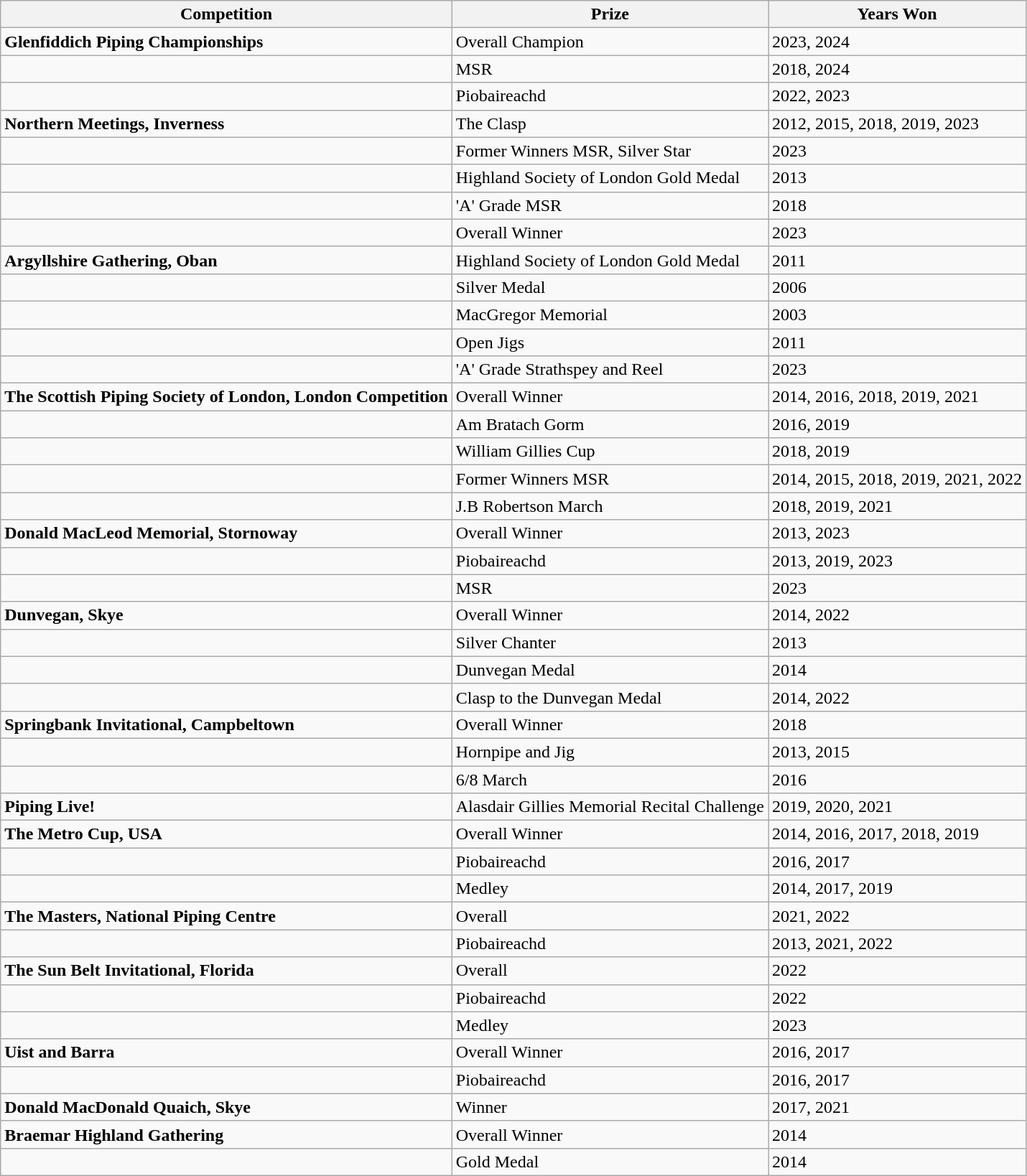<table class="wikitable sortable">
<tr>
<th>Competition</th>
<th>Prize</th>
<th>Years Won</th>
</tr>
<tr>
<td><strong>Glenfiddich Piping Championships</strong></td>
<td>Overall Champion</td>
<td>2023, 2024</td>
</tr>
<tr>
<td></td>
<td>MSR</td>
<td>2018, 2024</td>
</tr>
<tr>
<td></td>
<td>Piobaireachd</td>
<td>2022, 2023</td>
</tr>
<tr>
<td><strong>Northern Meetings, Inverness</strong></td>
<td>The Clasp</td>
<td>2012, 2015, 2018, 2019, 2023</td>
</tr>
<tr>
<td></td>
<td>Former Winners MSR, Silver Star</td>
<td>2023</td>
</tr>
<tr>
<td></td>
<td>Highland Society of London Gold Medal</td>
<td>2013</td>
</tr>
<tr>
<td></td>
<td>'A' Grade MSR</td>
<td>2018</td>
</tr>
<tr>
<td></td>
<td>Overall Winner</td>
<td>2023</td>
</tr>
<tr>
<td><strong>Argyllshire Gathering, Oban</strong></td>
<td>Highland Society of London Gold Medal</td>
<td>2011</td>
</tr>
<tr>
<td></td>
<td>Silver Medal</td>
<td>2006</td>
</tr>
<tr>
<td></td>
<td>MacGregor Memorial</td>
<td>2003</td>
</tr>
<tr>
<td></td>
<td>Open Jigs</td>
<td>2011</td>
</tr>
<tr>
<td></td>
<td>'A' Grade Strathspey and Reel</td>
<td>2023</td>
</tr>
<tr>
<td><strong>The Scottish Piping Society of London, London Competition</strong></td>
<td>Overall Winner</td>
<td>2014, 2016, 2018, 2019, 2021</td>
</tr>
<tr>
<td></td>
<td>Am Bratach Gorm</td>
<td>2016, 2019</td>
</tr>
<tr>
<td></td>
<td>William Gillies Cup</td>
<td>2018, 2019</td>
</tr>
<tr>
<td></td>
<td>Former Winners MSR</td>
<td>2014, 2015, 2018, 2019, 2021, 2022</td>
</tr>
<tr>
<td></td>
<td>J.B Robertson March</td>
<td>2018, 2019, 2021</td>
</tr>
<tr>
<td><strong>Donald MacLeod Memorial, Stornoway</strong></td>
<td>Overall Winner</td>
<td>2013, 2023</td>
</tr>
<tr>
<td></td>
<td>Piobaireachd</td>
<td>2013, 2019, 2023</td>
</tr>
<tr>
<td></td>
<td>MSR</td>
<td>2023</td>
</tr>
<tr>
<td><strong>Dunvegan, Skye</strong></td>
<td>Overall Winner</td>
<td>2014, 2022</td>
</tr>
<tr>
<td></td>
<td>Silver Chanter</td>
<td>2013</td>
</tr>
<tr>
<td></td>
<td>Dunvegan Medal</td>
<td>2014</td>
</tr>
<tr>
<td></td>
<td>Clasp to the Dunvegan Medal</td>
<td>2014, 2022</td>
</tr>
<tr>
<td><strong>Springbank Invitational, Campbeltown</strong></td>
<td>Overall Winner</td>
<td>2018</td>
</tr>
<tr>
<td></td>
<td>Hornpipe and Jig</td>
<td>2013, 2015</td>
</tr>
<tr>
<td></td>
<td>6/8 March</td>
<td>2016</td>
</tr>
<tr>
<td><strong>Piping Live!</strong></td>
<td>Alasdair Gillies Memorial Recital Challenge</td>
<td>2019, 2020, 2021</td>
</tr>
<tr>
<td><strong>The Metro Cup, USA</strong></td>
<td>Overall Winner</td>
<td>2014, 2016, 2017, 2018, 2019</td>
</tr>
<tr>
<td></td>
<td>Piobaireachd</td>
<td>2016, 2017</td>
</tr>
<tr>
<td></td>
<td>Medley</td>
<td>2014, 2017, 2019</td>
</tr>
<tr>
<td><strong>The Masters, National Piping Centre</strong></td>
<td>Overall</td>
<td>2021, 2022</td>
</tr>
<tr>
<td></td>
<td>Piobaireachd</td>
<td>2013, 2021, 2022</td>
</tr>
<tr>
<td><strong>The Sun Belt Invitational, Florida</strong></td>
<td>Overall</td>
<td>2022</td>
</tr>
<tr>
<td></td>
<td>Piobaireachd</td>
<td>2022</td>
</tr>
<tr>
<td></td>
<td>Medley</td>
<td>2023</td>
</tr>
<tr>
<td><strong>Uist and Barra</strong></td>
<td>Overall Winner</td>
<td>2016, 2017</td>
</tr>
<tr>
<td></td>
<td>Piobaireachd</td>
<td>2016, 2017</td>
</tr>
<tr>
<td><strong>Donald MacDonald Quaich, Skye</strong></td>
<td>Winner</td>
<td>2017, 2021</td>
</tr>
<tr>
<td><strong>Braemar Highland Gathering</strong></td>
<td>Overall Winner</td>
<td>2014</td>
</tr>
<tr>
<td></td>
<td>Gold Medal</td>
<td>2014</td>
</tr>
</table>
